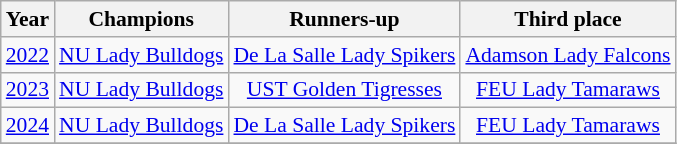<table class="wikitable" style="font-size:90%; text-align:center">
<tr>
<th>Year</th>
<th> Champions</th>
<th> Runners-up</th>
<th> Third place</th>
</tr>
<tr>
<td><a href='#'>2022</a></td>
<td><a href='#'>NU Lady Bulldogs</a></td>
<td><a href='#'>De La Salle Lady Spikers</a></td>
<td><a href='#'>Adamson Lady Falcons</a></td>
</tr>
<tr>
<td><a href='#'>2023</a></td>
<td><a href='#'>NU Lady Bulldogs</a></td>
<td><a href='#'>UST Golden Tigresses</a></td>
<td><a href='#'>FEU Lady Tamaraws</a></td>
</tr>
<tr>
<td><a href='#'>2024</a></td>
<td><a href='#'>NU Lady Bulldogs</a></td>
<td><a href='#'>De La Salle Lady Spikers</a></td>
<td><a href='#'>FEU Lady Tamaraws</a></td>
</tr>
<tr>
</tr>
</table>
